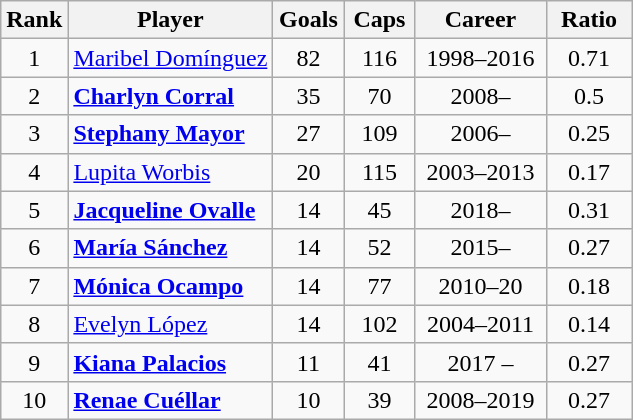<table class="wikitable sortable" style=text-align:center;">
<tr>
<th width=35>Rank</th>
<th>Player</th>
<th width=40>Goals</th>
<th width=40>Caps</th>
<th width=80>Career</th>
<th width=50>Ratio</th>
</tr>
<tr>
<td>1</td>
<td align=left><a href='#'>Maribel Domínguez</a></td>
<td>82</td>
<td>116</td>
<td>1998–2016</td>
<td>0.71</td>
</tr>
<tr>
<td>2</td>
<td align=left><strong><a href='#'>Charlyn Corral</a></strong></td>
<td>35</td>
<td>70</td>
<td>2008–</td>
<td>0.5</td>
</tr>
<tr>
<td>3</td>
<td align=left><strong><a href='#'>Stephany Mayor</a></strong></td>
<td>27</td>
<td>109</td>
<td>2006–</td>
<td>0.25</td>
</tr>
<tr>
<td>4</td>
<td align=left><a href='#'>Lupita Worbis</a></td>
<td>20</td>
<td>115</td>
<td>2003–2013</td>
<td>0.17</td>
</tr>
<tr>
<td>5</td>
<td align=left><strong><a href='#'>Jacqueline Ovalle</a></strong></td>
<td>14</td>
<td>45</td>
<td>2018–</td>
<td>0.31</td>
</tr>
<tr>
<td>6</td>
<td align=left><strong><a href='#'>María Sánchez</a></strong></td>
<td>14</td>
<td>52</td>
<td>2015–</td>
<td>0.27</td>
</tr>
<tr>
<td>7</td>
<td align=left><strong><a href='#'>Mónica Ocampo</a></strong></td>
<td>14</td>
<td>77</td>
<td>2010–20</td>
<td>0.18</td>
</tr>
<tr>
<td>8</td>
<td align=left><a href='#'>Evelyn López</a></td>
<td>14</td>
<td>102</td>
<td>2004–2011</td>
<td>0.14</td>
</tr>
<tr>
<td>9</td>
<td align=left><strong><a href='#'>Kiana Palacios</a></strong></td>
<td>11</td>
<td>41</td>
<td>2017 –</td>
<td>0.27</td>
</tr>
<tr>
<td>10</td>
<td align=left><strong><a href='#'>Renae Cuéllar</a></strong></td>
<td>10</td>
<td>39</td>
<td>2008–2019</td>
<td>0.27</td>
</tr>
</table>
